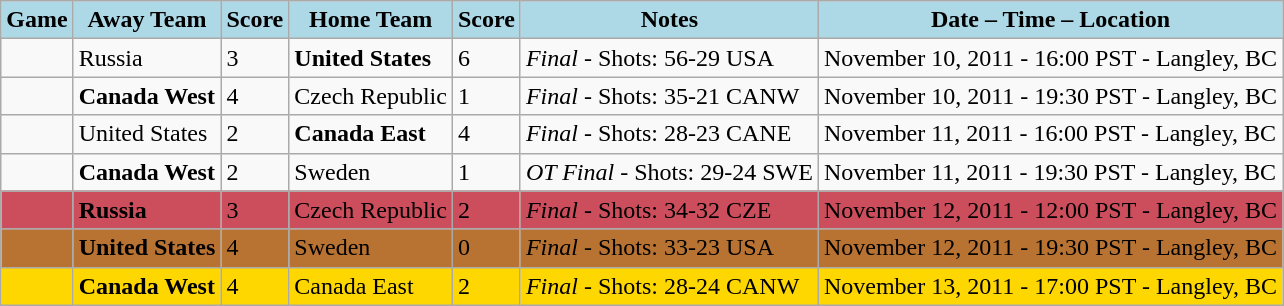<table class="wikitable">
<tr>
<th style="background:lightblue;">Game</th>
<th style="background:lightblue;">Away Team</th>
<th style="background:lightblue;">Score</th>
<th style="background:lightblue;">Home Team</th>
<th style="background:lightblue;">Score</th>
<th style="background:lightblue;">Notes</th>
<th style="background:lightblue;">Date – Time – Location</th>
</tr>
<tr>
<td></td>
<td>Russia</td>
<td>3</td>
<td><strong>United States</strong></td>
<td>6</td>
<td><em>Final</em> - Shots: 56-29 USA</td>
<td>November 10, 2011 - 16:00 PST - Langley, BC</td>
</tr>
<tr>
<td></td>
<td><strong>Canada West</strong></td>
<td>4</td>
<td>Czech Republic</td>
<td>1</td>
<td><em>Final</em> - Shots: 35-21 CANW</td>
<td>November 10, 2011 - 19:30 PST - Langley, BC</td>
</tr>
<tr>
<td></td>
<td>United States</td>
<td>2</td>
<td><strong>Canada East</strong></td>
<td>4</td>
<td><em>Final</em> - Shots: 28-23 CANE</td>
<td>November 11, 2011 - 16:00 PST - Langley, BC</td>
</tr>
<tr>
<td></td>
<td><strong>Canada West</strong></td>
<td>2</td>
<td>Sweden</td>
<td>1</td>
<td><em>OT Final</em> - Shots: 29-24 SWE</td>
<td>November 11, 2011 - 19:30 PST - Langley, BC</td>
</tr>
<tr bgcolor= "CC4E5C">
<td></td>
<td><strong>Russia</strong></td>
<td>3</td>
<td>Czech Republic</td>
<td>2</td>
<td><em>Final</em> - Shots: 34-32 CZE</td>
<td>November 12, 2011 - 12:00 PST - Langley, BC</td>
</tr>
<tr bgcolor= "B87333">
<td></td>
<td><strong>United States</strong></td>
<td>4</td>
<td>Sweden</td>
<td>0</td>
<td><em>Final</em> - Shots: 33-23 USA</td>
<td>November 12, 2011 - 19:30 PST - Langley, BC</td>
</tr>
<tr bgcolor= "FFD700">
<td></td>
<td><strong>Canada West</strong></td>
<td>4</td>
<td>Canada East</td>
<td>2</td>
<td><em>Final</em> - Shots: 28-24 CANW</td>
<td>November 13, 2011 - 17:00 PST - Langley, BC</td>
</tr>
</table>
